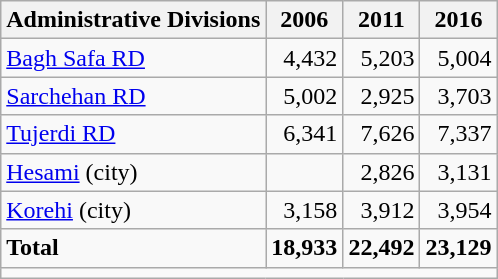<table class="wikitable">
<tr>
<th>Administrative Divisions</th>
<th>2006</th>
<th>2011</th>
<th>2016</th>
</tr>
<tr>
<td><a href='#'>Bagh Safa RD</a></td>
<td style="text-align: right;">4,432</td>
<td style="text-align: right;">5,203</td>
<td style="text-align: right;">5,004</td>
</tr>
<tr>
<td><a href='#'>Sarchehan RD</a></td>
<td style="text-align: right;">5,002</td>
<td style="text-align: right;">2,925</td>
<td style="text-align: right;">3,703</td>
</tr>
<tr>
<td><a href='#'>Tujerdi RD</a></td>
<td style="text-align: right;">6,341</td>
<td style="text-align: right;">7,626</td>
<td style="text-align: right;">7,337</td>
</tr>
<tr>
<td><a href='#'>Hesami</a> (city)</td>
<td style="text-align: right;"></td>
<td style="text-align: right;">2,826</td>
<td style="text-align: right;">3,131</td>
</tr>
<tr>
<td><a href='#'>Korehi</a> (city)</td>
<td style="text-align: right;">3,158</td>
<td style="text-align: right;">3,912</td>
<td style="text-align: right;">3,954</td>
</tr>
<tr>
<td><strong>Total</strong></td>
<td style="text-align: right;"><strong>18,933</strong></td>
<td style="text-align: right;"><strong>22,492</strong></td>
<td style="text-align: right;"><strong>23,129</strong></td>
</tr>
<tr>
<td colspan=4></td>
</tr>
</table>
